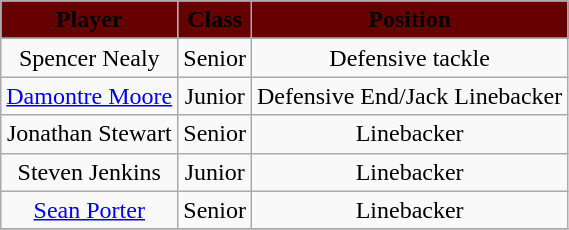<table class="wikitable" style="text-align:center">
<tr>
<td bgcolor="#660000"><strong><span>Player</span></strong></td>
<td bgcolor="#660000"><strong><span>Class</span></strong></td>
<td bgcolor="#660000"><strong><span>Position</span></strong></td>
</tr>
<tr align="center">
</tr>
<tr>
<td>Spencer Nealy</td>
<td align=center>Senior</td>
<td>Defensive tackle</td>
</tr>
<tr>
<td><a href='#'>Damontre Moore</a></td>
<td align=center>Junior</td>
<td>Defensive End/Jack Linebacker</td>
</tr>
<tr>
<td>Jonathan Stewart</td>
<td align=center>Senior</td>
<td>Linebacker</td>
</tr>
<tr>
<td>Steven Jenkins</td>
<td align=center>Junior</td>
<td>Linebacker</td>
</tr>
<tr>
<td><a href='#'>Sean Porter</a></td>
<td align=center>Senior</td>
<td>Linebacker</td>
</tr>
<tr>
</tr>
</table>
